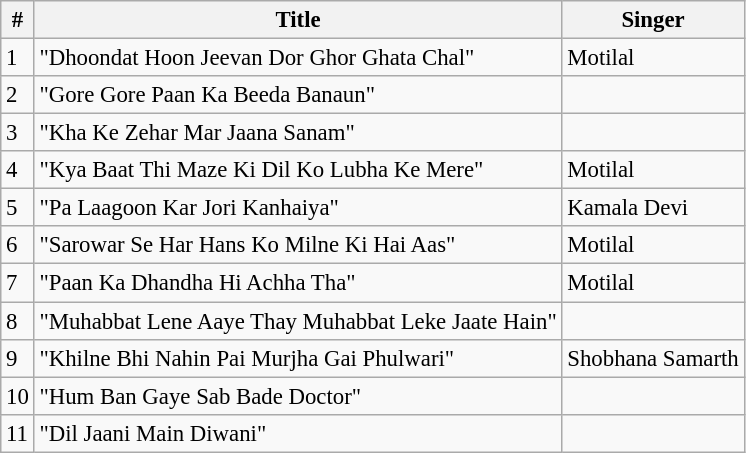<table class="wikitable" style="font-size:95%;">
<tr>
<th>#</th>
<th>Title</th>
<th>Singer</th>
</tr>
<tr>
<td>1</td>
<td>"Dhoondat Hoon Jeevan Dor Ghor Ghata Chal"</td>
<td>Motilal</td>
</tr>
<tr>
<td>2</td>
<td>"Gore Gore Paan Ka Beeda Banaun"</td>
<td></td>
</tr>
<tr>
<td>3</td>
<td>"Kha Ke Zehar Mar Jaana Sanam"</td>
<td></td>
</tr>
<tr>
<td>4</td>
<td>"Kya Baat Thi Maze Ki Dil Ko Lubha Ke Mere"</td>
<td>Motilal</td>
</tr>
<tr>
<td>5</td>
<td>"Pa Laagoon Kar Jori Kanhaiya"</td>
<td>Kamala Devi</td>
</tr>
<tr>
<td>6</td>
<td>"Sarowar Se Har Hans Ko Milne Ki Hai Aas"</td>
<td>Motilal</td>
</tr>
<tr>
<td>7</td>
<td>"Paan Ka Dhandha Hi Achha Tha"</td>
<td>Motilal</td>
</tr>
<tr>
<td>8</td>
<td>"Muhabbat Lene Aaye Thay Muhabbat Leke Jaate Hain"</td>
<td></td>
</tr>
<tr>
<td>9</td>
<td>"Khilne Bhi Nahin Pai Murjha Gai Phulwari"</td>
<td>Shobhana Samarth</td>
</tr>
<tr>
<td>10</td>
<td>"Hum Ban Gaye Sab Bade Doctor"</td>
<td></td>
</tr>
<tr>
<td>11</td>
<td>"Dil Jaani Main Diwani"</td>
<td></td>
</tr>
</table>
